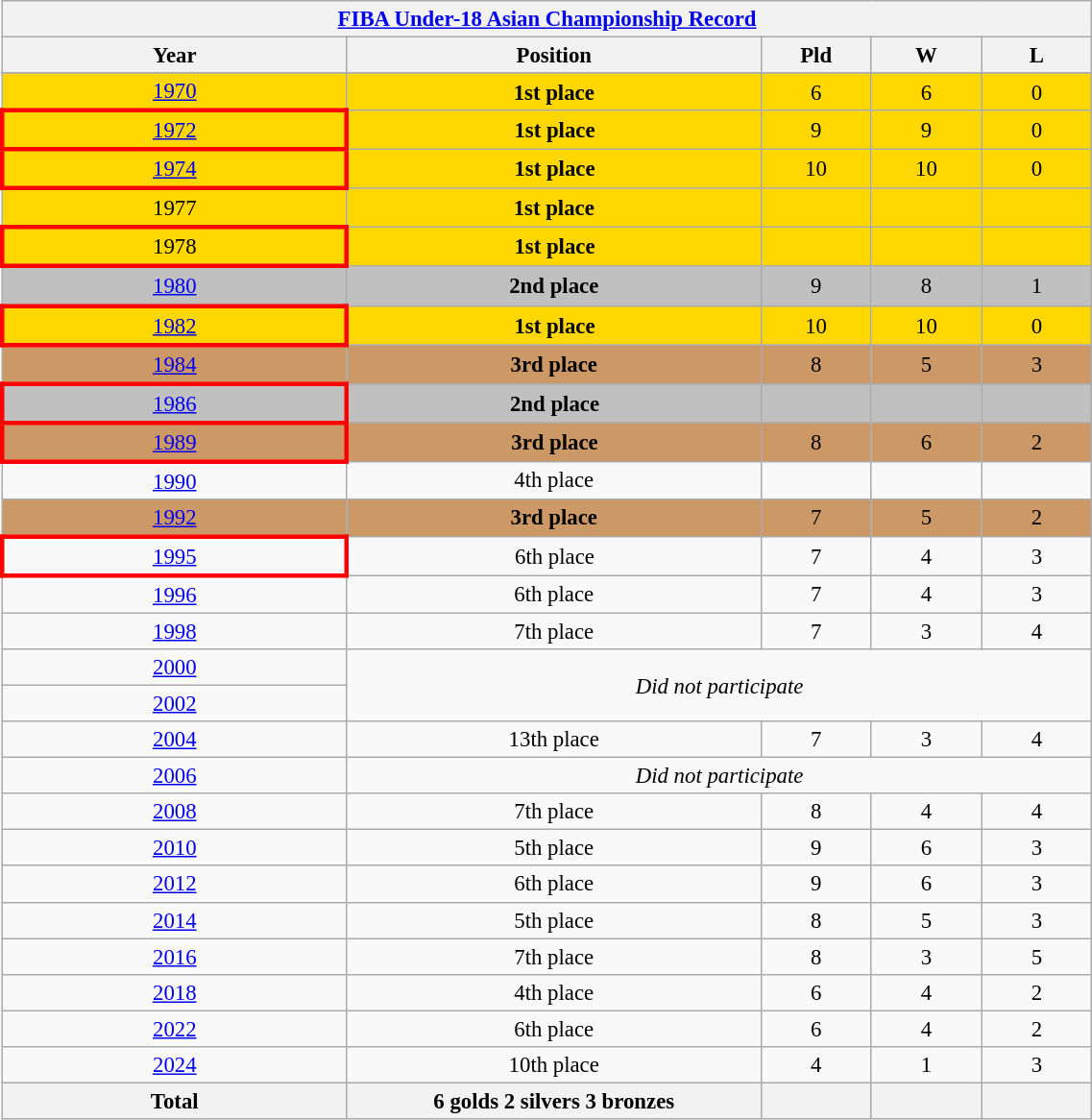<table class="wikitable collapsible autocollapse" style="text-align: center; font-size:95%;" width=60%>
<tr>
<th colspan=9><a href='#'>FIBA Under-18 Asian Championship Record</a></th>
</tr>
<tr>
<th width=25%>Year</th>
<th width=30%>Position</th>
<th width=8%>Pld</th>
<th width=8%>W</th>
<th width=8%>L</th>
</tr>
<tr>
</tr>
<tr bgcolor=gold>
<td> <a href='#'>1970</a></td>
<td><strong>1st place</strong></td>
<td>6</td>
<td>6</td>
<td>0</td>
</tr>
<tr bgcolor=gold>
<td style="border: 3px solid red"> <a href='#'>1972</a></td>
<td><strong>1st place</strong></td>
<td>9</td>
<td>9</td>
<td>0</td>
</tr>
<tr bgcolor=gold>
<td style="border: 3px solid red"> <a href='#'>1974</a></td>
<td><strong>1st place</strong></td>
<td>10</td>
<td>10</td>
<td>0</td>
</tr>
<tr bgcolor=gold>
<td> 1977</td>
<td><strong>1st place</strong></td>
<td></td>
<td></td>
<td></td>
</tr>
<tr bgcolor=gold>
<td style="border: 3px solid red"> 1978</td>
<td><strong>1st place</strong></td>
<td></td>
<td></td>
<td></td>
</tr>
<tr bgcolor=silver>
<td> <a href='#'>1980</a></td>
<td><strong>2nd place</strong></td>
<td>9</td>
<td>8</td>
<td>1</td>
</tr>
<tr bgcolor=gold>
<td style="border: 3px solid red"> <a href='#'>1982</a></td>
<td><strong>1st place</strong></td>
<td>10</td>
<td>10</td>
<td>0</td>
</tr>
<tr bgcolor=#cc9966>
<td> <a href='#'>1984</a></td>
<td><strong>3rd place</strong></td>
<td>8</td>
<td>5</td>
<td>3</td>
</tr>
<tr bgcolor=silver>
<td style="border: 3px solid red"> <a href='#'>1986</a></td>
<td><strong>2nd place</strong></td>
<td></td>
<td></td>
<td></td>
</tr>
<tr bgcolor=#cc9966>
<td style="border: 3px solid red"> <a href='#'>1989</a></td>
<td><strong>3rd place</strong></td>
<td>8</td>
<td>6</td>
<td>2</td>
</tr>
<tr>
<td> <a href='#'>1990</a></td>
<td>4th place</td>
<td></td>
<td></td>
<td></td>
</tr>
<tr bgcolor=#cc9966>
<td> <a href='#'>1992</a></td>
<td><strong>3rd place</strong></td>
<td>7</td>
<td>5</td>
<td>2</td>
</tr>
<tr>
<td style="border: 3px solid red"> <a href='#'>1995</a></td>
<td>6th place</td>
<td>7</td>
<td>4</td>
<td>3</td>
</tr>
<tr>
<td> <a href='#'>1996</a></td>
<td>6th place</td>
<td>7</td>
<td>4</td>
<td>3</td>
</tr>
<tr>
<td> <a href='#'>1998</a></td>
<td>7th place</td>
<td>7</td>
<td>3</td>
<td>4</td>
</tr>
<tr>
<td> <a href='#'>2000</a></td>
<td rowspan=2 colspan=4><em>Did not participate</em></td>
</tr>
<tr>
<td> <a href='#'>2002</a></td>
</tr>
<tr>
<td> <a href='#'>2004</a></td>
<td>13th place</td>
<td>7</td>
<td>3</td>
<td>4</td>
</tr>
<tr>
<td> <a href='#'>2006</a></td>
<td colspan=4><em>Did not participate</em></td>
</tr>
<tr>
<td> <a href='#'>2008</a></td>
<td>7th place</td>
<td>8</td>
<td>4</td>
<td>4</td>
</tr>
<tr>
<td> <a href='#'>2010</a></td>
<td>5th place</td>
<td>9</td>
<td>6</td>
<td>3</td>
</tr>
<tr>
<td> <a href='#'>2012</a></td>
<td>6th place</td>
<td>9</td>
<td>6</td>
<td>3</td>
</tr>
<tr>
<td> <a href='#'>2014</a></td>
<td>5th place</td>
<td>8</td>
<td>5</td>
<td>3</td>
</tr>
<tr>
<td> <a href='#'>2016</a></td>
<td>7th place</td>
<td>8</td>
<td>3</td>
<td>5</td>
</tr>
<tr>
<td> <a href='#'>2018</a></td>
<td>4th place</td>
<td>6</td>
<td>4</td>
<td>2</td>
</tr>
<tr>
<td> <a href='#'>2022</a></td>
<td>6th place</td>
<td>6</td>
<td>4</td>
<td>2</td>
</tr>
<tr>
<td> <a href='#'>2024</a></td>
<td>10th place</td>
<td>4</td>
<td>1</td>
<td>3</td>
</tr>
<tr>
<th><strong>Total</strong></th>
<th>6 golds 2 silvers 3 bronzes</th>
<th></th>
<th></th>
<th></th>
</tr>
</table>
